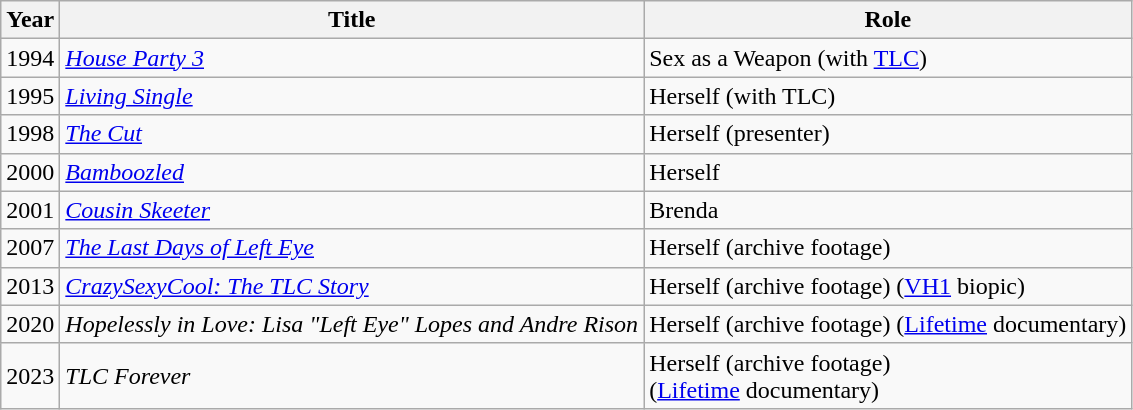<table class="wikitable">
<tr>
<th>Year</th>
<th>Title</th>
<th>Role</th>
</tr>
<tr>
<td>1994</td>
<td><em><a href='#'>House Party 3</a></em></td>
<td>Sex as a Weapon (with <a href='#'>TLC</a>)</td>
</tr>
<tr>
<td>1995</td>
<td><em><a href='#'>Living Single</a></em></td>
<td>Herself (with TLC)</td>
</tr>
<tr>
<td>1998</td>
<td><em><a href='#'>The Cut</a></em></td>
<td>Herself (presenter)</td>
</tr>
<tr>
<td>2000</td>
<td><em><a href='#'>Bamboozled</a></em></td>
<td>Herself</td>
</tr>
<tr>
<td>2001</td>
<td><em><a href='#'>Cousin Skeeter</a></em></td>
<td>Brenda</td>
</tr>
<tr>
<td>2007</td>
<td><em><a href='#'>The Last Days of Left Eye</a></em></td>
<td>Herself (archive footage)</td>
</tr>
<tr>
<td>2013</td>
<td><em><a href='#'>CrazySexyCool: The TLC Story</a></em></td>
<td>Herself (archive footage) (<a href='#'>VH1</a> biopic)</td>
</tr>
<tr>
<td>2020</td>
<td><em>Hopelessly in Love: Lisa "Left Eye" Lopes and Andre Rison</em></td>
<td>Herself (archive footage) (<a href='#'>Lifetime</a> documentary)</td>
</tr>
<tr>
<td>2023</td>
<td><em>TLC Forever</em></td>
<td>Herself (archive footage)<br>(<a href='#'>Lifetime</a> documentary)</td>
</tr>
</table>
